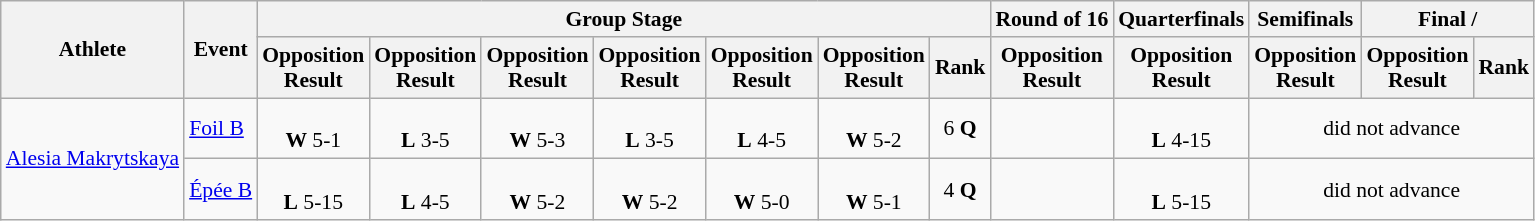<table class=wikitable style="font-size:90%">
<tr>
<th rowspan="2">Athlete</th>
<th rowspan="2">Event</th>
<th colspan="7">Group Stage</th>
<th>Round of 16</th>
<th>Quarterfinals</th>
<th>Semifinals</th>
<th colspan="2">Final / </th>
</tr>
<tr>
<th>Opposition<br>Result</th>
<th>Opposition<br>Result</th>
<th>Opposition<br>Result</th>
<th>Opposition<br>Result</th>
<th>Opposition<br>Result</th>
<th>Opposition<br>Result</th>
<th>Rank</th>
<th>Opposition<br>Result</th>
<th>Opposition<br>Result</th>
<th>Opposition<br>Result</th>
<th>Opposition<br>Result</th>
<th>Rank</th>
</tr>
<tr align=center>
<td align=left rowspan=2><a href='#'>Alesia Makrytskaya</a></td>
<td align=left><a href='#'>Foil B</a></td>
<td><br><strong>W</strong> 5-1</td>
<td><br><strong>L</strong> 3-5</td>
<td><br><strong>W</strong> 5-3</td>
<td><br><strong>L</strong> 3-5</td>
<td><br><strong>L</strong> 4-5</td>
<td><br><strong>W</strong> 5-2</td>
<td>6 <strong>Q</strong></td>
<td></td>
<td><br><strong>L</strong> 4-15</td>
<td colspan=3>did not advance</td>
</tr>
<tr align=center>
<td align=left><a href='#'>Épée B</a></td>
<td><br><strong>L</strong> 5-15</td>
<td><br><strong>L</strong> 4-5</td>
<td><br><strong>W</strong> 5-2</td>
<td><br><strong>W</strong> 5-2</td>
<td><br><strong>W</strong> 5-0</td>
<td><br><strong>W</strong> 5-1</td>
<td>4 <strong>Q</strong></td>
<td></td>
<td><br><strong>L</strong> 5-15</td>
<td colspan=3>did not advance</td>
</tr>
</table>
